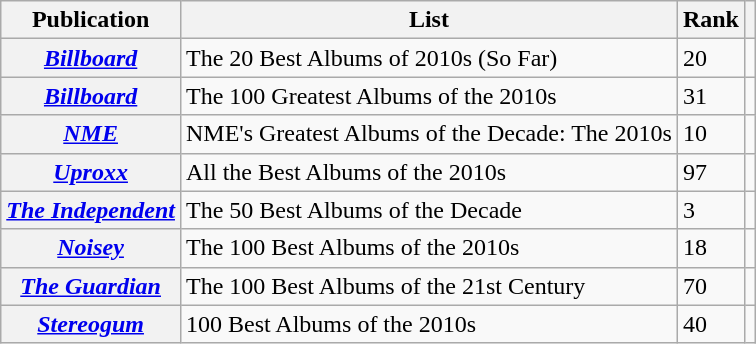<table class="wikitable sortable plainrowheaders">
<tr>
<th>Publication</th>
<th>List</th>
<th>Rank</th>
<th class="unsortable"></th>
</tr>
<tr>
<th scope="row"><em><a href='#'>Billboard</a></em></th>
<td>The 20 Best Albums of 2010s (So Far)</td>
<td>20</td>
<td></td>
</tr>
<tr>
<th scope="row"><em><a href='#'>Billboard</a></em></th>
<td>The 100 Greatest Albums of the 2010s</td>
<td>31</td>
<td></td>
</tr>
<tr>
<th scope="row"><em><a href='#'>NME</a></em></th>
<td>NME's Greatest Albums of the Decade: The 2010s</td>
<td>10</td>
<td></td>
</tr>
<tr>
<th scope="row"><em><a href='#'>Uproxx</a></em></th>
<td>All the Best Albums of the 2010s</td>
<td>97</td>
<td></td>
</tr>
<tr>
<th scope="row"><em><a href='#'>The Independent</a></em></th>
<td>The 50 Best Albums of the Decade</td>
<td>3</td>
<td></td>
</tr>
<tr>
<th scope="row"><em><a href='#'>Noisey</a></em></th>
<td>The 100 Best Albums of the 2010s</td>
<td>18</td>
<td></td>
</tr>
<tr>
<th scope="row"><em><a href='#'>The Guardian</a></em></th>
<td>The 100 Best Albums of the 21st Century</td>
<td>70</td>
<td></td>
</tr>
<tr>
<th scope="row"><em><a href='#'>Stereogum</a></em></th>
<td>100 Best Albums of the 2010s</td>
<td>40</td>
<td></td>
</tr>
</table>
